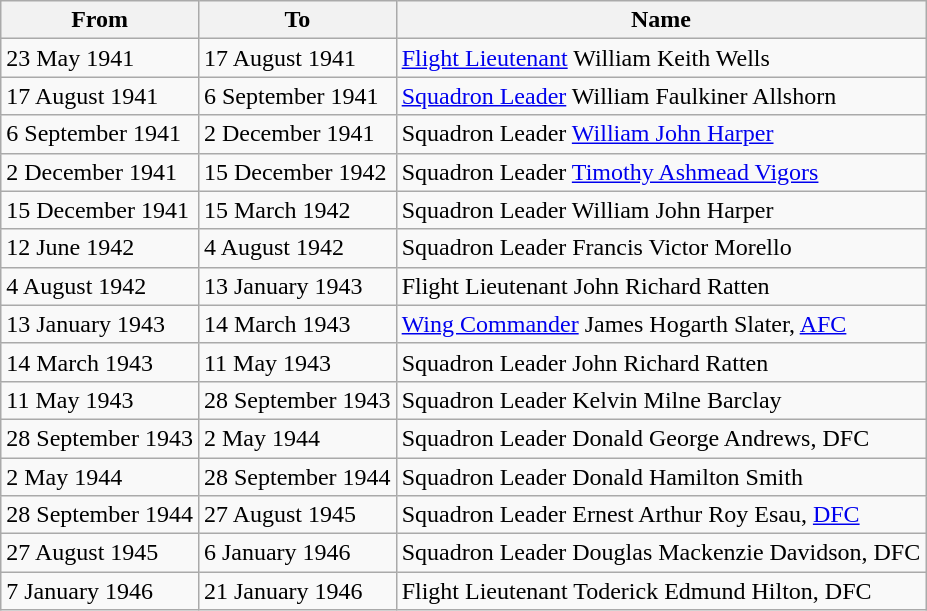<table class="wikitable">
<tr>
<th>From</th>
<th>To</th>
<th>Name</th>
</tr>
<tr>
<td>23 May 1941</td>
<td>17 August 1941</td>
<td><a href='#'>Flight Lieutenant</a> William Keith Wells</td>
</tr>
<tr>
<td>17 August 1941</td>
<td>6 September 1941</td>
<td><a href='#'>Squadron Leader</a> William Faulkiner Allshorn</td>
</tr>
<tr>
<td>6 September 1941</td>
<td>2 December 1941</td>
<td>Squadron Leader <a href='#'>William John Harper</a></td>
</tr>
<tr>
<td>2 December 1941</td>
<td>15 December 1942</td>
<td>Squadron Leader <a href='#'>Timothy Ashmead Vigors</a></td>
</tr>
<tr>
<td>15 December 1941</td>
<td>15 March 1942</td>
<td>Squadron Leader William John Harper</td>
</tr>
<tr>
<td>12 June 1942</td>
<td>4 August 1942</td>
<td>Squadron Leader Francis Victor Morello</td>
</tr>
<tr>
<td>4 August 1942</td>
<td>13 January 1943</td>
<td>Flight Lieutenant John Richard Ratten</td>
</tr>
<tr>
<td>13 January 1943</td>
<td>14 March 1943</td>
<td><a href='#'>Wing Commander</a> James Hogarth Slater, <a href='#'>AFC</a> </td>
</tr>
<tr>
<td>14 March 1943</td>
<td>11 May 1943</td>
<td>Squadron Leader John Richard Ratten</td>
</tr>
<tr>
<td>11 May 1943</td>
<td>28 September 1943</td>
<td>Squadron Leader Kelvin Milne Barclay</td>
</tr>
<tr>
<td>28 September 1943</td>
<td>2 May 1944</td>
<td>Squadron Leader Donald George Andrews, DFC</td>
</tr>
<tr>
<td>2 May 1944</td>
<td>28 September 1944</td>
<td>Squadron Leader Donald Hamilton Smith</td>
</tr>
<tr>
<td>28 September 1944</td>
<td>27 August 1945</td>
<td>Squadron Leader Ernest Arthur Roy Esau, <a href='#'>DFC</a></td>
</tr>
<tr>
<td>27 August 1945</td>
<td>6 January 1946</td>
<td>Squadron Leader Douglas Mackenzie Davidson, DFC</td>
</tr>
<tr>
<td>7 January 1946</td>
<td>21 January 1946</td>
<td>Flight Lieutenant Toderick Edmund Hilton, DFC</td>
</tr>
</table>
